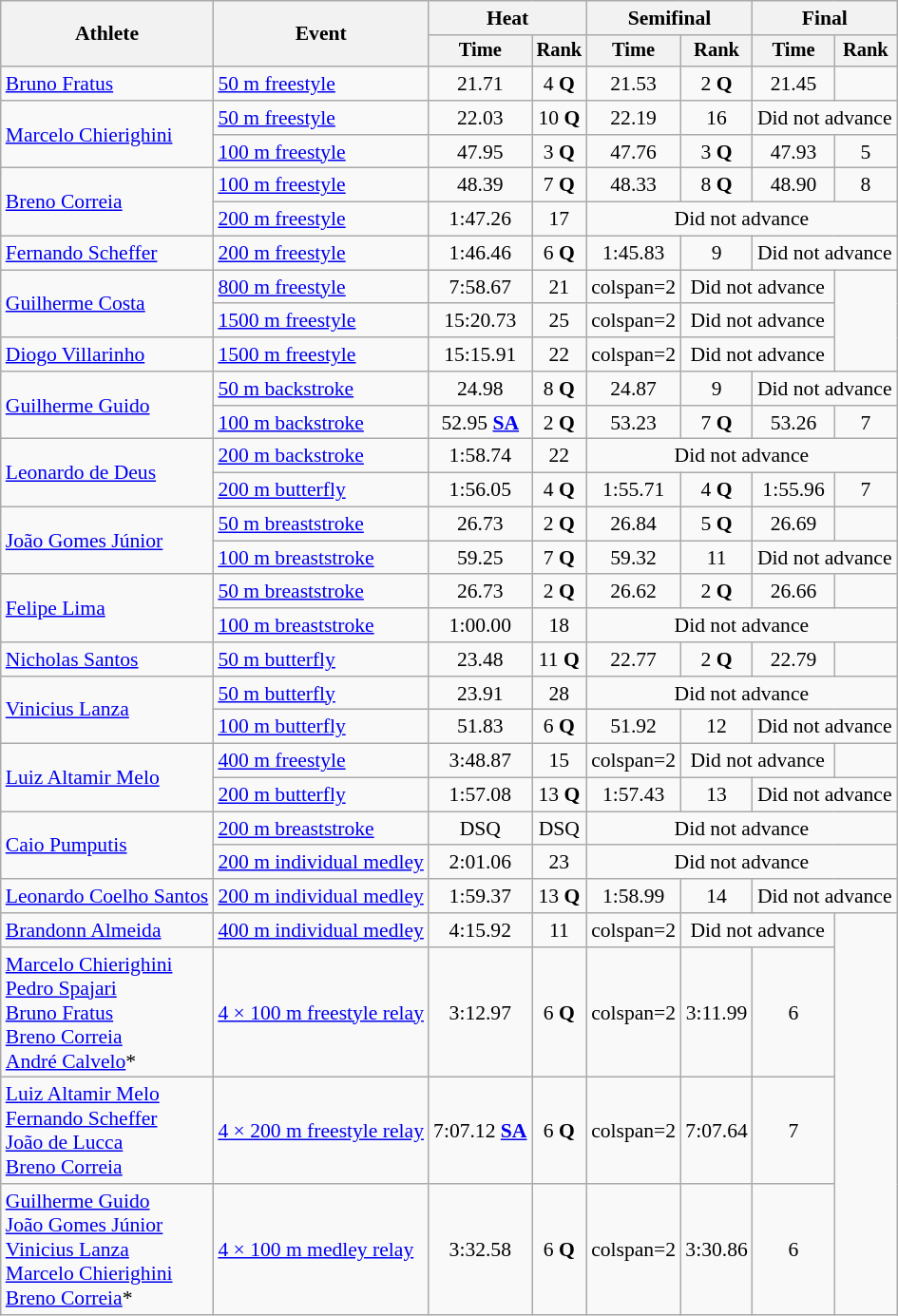<table class=wikitable style="font-size:90%">
<tr>
<th rowspan="2">Athlete</th>
<th rowspan="2">Event</th>
<th colspan="2">Heat</th>
<th colspan="2">Semifinal</th>
<th colspan="2">Final</th>
</tr>
<tr style="font-size:95%">
<th>Time</th>
<th>Rank</th>
<th>Time</th>
<th>Rank</th>
<th>Time</th>
<th>Rank</th>
</tr>
<tr align=center>
<td align=left><a href='#'>Bruno Fratus</a></td>
<td align=left><a href='#'>50 m freestyle</a></td>
<td>21.71</td>
<td>4 <strong>Q</strong></td>
<td>21.53</td>
<td>2 <strong>Q</strong></td>
<td>21.45</td>
<td></td>
</tr>
<tr align=center>
<td align=left rowspan=2><a href='#'>Marcelo Chierighini</a></td>
<td align=left><a href='#'>50 m freestyle</a></td>
<td>22.03</td>
<td>10 <strong>Q</strong></td>
<td>22.19</td>
<td>16</td>
<td colspan=2>Did not advance</td>
</tr>
<tr align=center>
<td align=left><a href='#'>100 m freestyle</a></td>
<td>47.95</td>
<td>3 <strong>Q</strong></td>
<td>47.76</td>
<td>3 <strong>Q</strong></td>
<td>47.93</td>
<td>5</td>
</tr>
<tr align=center>
<td align=left rowspan=2><a href='#'>Breno Correia</a></td>
<td align=left><a href='#'>100 m freestyle</a></td>
<td>48.39</td>
<td>7 <strong>Q</strong></td>
<td>48.33</td>
<td>8 <strong>Q</strong></td>
<td>48.90</td>
<td>8</td>
</tr>
<tr align=center>
<td align=left><a href='#'>200 m freestyle</a></td>
<td>1:47.26</td>
<td>17</td>
<td colspan=4>Did not advance</td>
</tr>
<tr align=center>
<td align=left><a href='#'>Fernando Scheffer</a></td>
<td align=left><a href='#'>200 m freestyle</a></td>
<td>1:46.46</td>
<td>6 <strong>Q</strong></td>
<td>1:45.83</td>
<td>9</td>
<td colspan=2>Did not advance</td>
</tr>
<tr align=center>
<td align=left rowspan=2><a href='#'>Guilherme Costa</a></td>
<td align=left><a href='#'>800 m freestyle</a></td>
<td>7:58.67</td>
<td>21</td>
<td>colspan=2</td>
<td colspan=2>Did not advance</td>
</tr>
<tr align=center>
<td align=left><a href='#'>1500 m freestyle</a></td>
<td>15:20.73</td>
<td>25</td>
<td>colspan=2</td>
<td colspan=2>Did not advance</td>
</tr>
<tr align=center>
<td align=left><a href='#'>Diogo Villarinho</a></td>
<td align=left><a href='#'>1500 m freestyle</a></td>
<td>15:15.91</td>
<td>22</td>
<td>colspan=2</td>
<td colspan=2>Did not advance</td>
</tr>
<tr align=center>
<td align=left rowspan=2><a href='#'>Guilherme Guido</a></td>
<td align=left><a href='#'>50 m backstroke</a></td>
<td>24.98</td>
<td>8 <strong>Q</strong></td>
<td>24.87</td>
<td>9</td>
<td colspan=2>Did not advance</td>
</tr>
<tr align=center>
<td align=left><a href='#'>100 m backstroke</a></td>
<td>52.95 <strong><a href='#'>SA</a></strong></td>
<td>2 <strong>Q</strong></td>
<td>53.23</td>
<td>7 <strong>Q</strong></td>
<td>53.26</td>
<td>7</td>
</tr>
<tr align=center>
<td align=left rowspan=2><a href='#'>Leonardo de Deus</a></td>
<td align=left><a href='#'>200 m backstroke</a></td>
<td>1:58.74</td>
<td>22</td>
<td colspan=4>Did not advance</td>
</tr>
<tr align=center>
<td align=left><a href='#'>200 m butterfly</a></td>
<td>1:56.05</td>
<td>4 <strong>Q</strong></td>
<td>1:55.71</td>
<td>4 <strong>Q</strong></td>
<td>1:55.96</td>
<td>7</td>
</tr>
<tr align=center>
<td align=left rowspan=2><a href='#'>João Gomes Júnior</a></td>
<td align=left><a href='#'>50 m breaststroke</a></td>
<td>26.73</td>
<td>2 <strong>Q</strong></td>
<td>26.84</td>
<td>5 <strong>Q</strong></td>
<td>26.69</td>
<td></td>
</tr>
<tr align=center>
<td align=left><a href='#'>100 m breaststroke</a></td>
<td>59.25</td>
<td>7 <strong>Q</strong></td>
<td>59.32</td>
<td>11</td>
<td colspan=2>Did not advance</td>
</tr>
<tr align=center>
<td align=left rowspan=2><a href='#'>Felipe Lima</a></td>
<td align=left><a href='#'>50 m breaststroke</a></td>
<td>26.73</td>
<td>2 <strong>Q</strong></td>
<td>26.62</td>
<td>2 <strong>Q</strong></td>
<td>26.66</td>
<td></td>
</tr>
<tr align=center>
<td align=left><a href='#'>100 m breaststroke</a></td>
<td>1:00.00</td>
<td>18</td>
<td colspan=4>Did not advance</td>
</tr>
<tr align=center>
<td align=left><a href='#'>Nicholas Santos</a></td>
<td align=left><a href='#'>50 m butterfly</a></td>
<td>23.48</td>
<td>11 <strong>Q</strong></td>
<td>22.77</td>
<td>2 <strong>Q</strong></td>
<td>22.79</td>
<td></td>
</tr>
<tr align=center>
<td align=left rowspan=2><a href='#'>Vinicius Lanza</a></td>
<td align=left><a href='#'>50 m butterfly</a></td>
<td>23.91</td>
<td>28</td>
<td colspan=4>Did not advance</td>
</tr>
<tr align=center>
<td align=left><a href='#'>100 m butterfly</a></td>
<td>51.83</td>
<td>6 <strong>Q</strong></td>
<td>51.92</td>
<td>12</td>
<td colspan=2>Did not advance</td>
</tr>
<tr align=center>
<td align=left rowspan=2><a href='#'>Luiz Altamir Melo</a></td>
<td align=left><a href='#'>400 m freestyle</a></td>
<td>3:48.87</td>
<td>15</td>
<td>colspan=2</td>
<td colspan=2>Did not advance</td>
</tr>
<tr align=center>
<td align=left><a href='#'>200 m butterfly</a></td>
<td>1:57.08</td>
<td>13 <strong>Q</strong></td>
<td>1:57.43</td>
<td>13</td>
<td colspan=2>Did not advance</td>
</tr>
<tr align=center>
<td align=left rowspan=2><a href='#'>Caio Pumputis</a></td>
<td align=left><a href='#'>200 m breaststroke</a></td>
<td>DSQ</td>
<td>DSQ</td>
<td colspan=4>Did not advance</td>
</tr>
<tr align=center>
<td align=left><a href='#'>200 m individual medley</a></td>
<td>2:01.06</td>
<td>23</td>
<td colspan=4>Did not advance</td>
</tr>
<tr align=center>
<td align=left><a href='#'>Leonardo Coelho Santos</a></td>
<td align=left><a href='#'>200 m individual medley</a></td>
<td>1:59.37</td>
<td>13 <strong>Q</strong></td>
<td>1:58.99</td>
<td>14</td>
<td colspan=2>Did not advance</td>
</tr>
<tr align=center>
<td align=left><a href='#'>Brandonn Almeida</a></td>
<td align=left><a href='#'>400 m individual medley</a></td>
<td>4:15.92</td>
<td>11</td>
<td>colspan=2</td>
<td colspan=2>Did not advance</td>
</tr>
<tr align=center>
<td align=left><a href='#'>Marcelo Chierighini</a><br><a href='#'>Pedro Spajari</a><br><a href='#'>Bruno Fratus</a><br><a href='#'>Breno Correia</a><br><a href='#'>André Calvelo</a>*</td>
<td align=left><a href='#'>4 × 100 m freestyle relay</a></td>
<td>3:12.97</td>
<td>6 <strong>Q</strong></td>
<td>colspan=2 </td>
<td>3:11.99</td>
<td>6</td>
</tr>
<tr align=center>
<td align=left><a href='#'>Luiz Altamir Melo</a><br><a href='#'>Fernando Scheffer</a><br><a href='#'>João de Lucca</a><br><a href='#'>Breno Correia</a></td>
<td align=left><a href='#'>4 × 200 m freestyle relay</a></td>
<td>7:07.12 <strong><a href='#'>SA</a></strong></td>
<td>6 <strong>Q</strong></td>
<td>colspan=2 </td>
<td>7:07.64</td>
<td>7</td>
</tr>
<tr align=center>
<td align=left><a href='#'>Guilherme Guido</a><br><a href='#'>João Gomes Júnior</a><br><a href='#'>Vinicius Lanza</a><br><a href='#'>Marcelo Chierighini</a><br><a href='#'>Breno Correia</a>*</td>
<td align=left><a href='#'>4 × 100 m medley relay</a></td>
<td>3:32.58</td>
<td>6 <strong>Q</strong></td>
<td>colspan=2 </td>
<td>3:30.86</td>
<td>6</td>
</tr>
</table>
